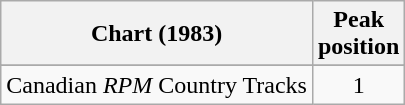<table class="wikitable sortable">
<tr>
<th align="left">Chart (1983)</th>
<th align="center">Peak<br>position</th>
</tr>
<tr>
</tr>
<tr>
<td align="left">Canadian <em>RPM</em> Country Tracks</td>
<td align="center">1</td>
</tr>
</table>
